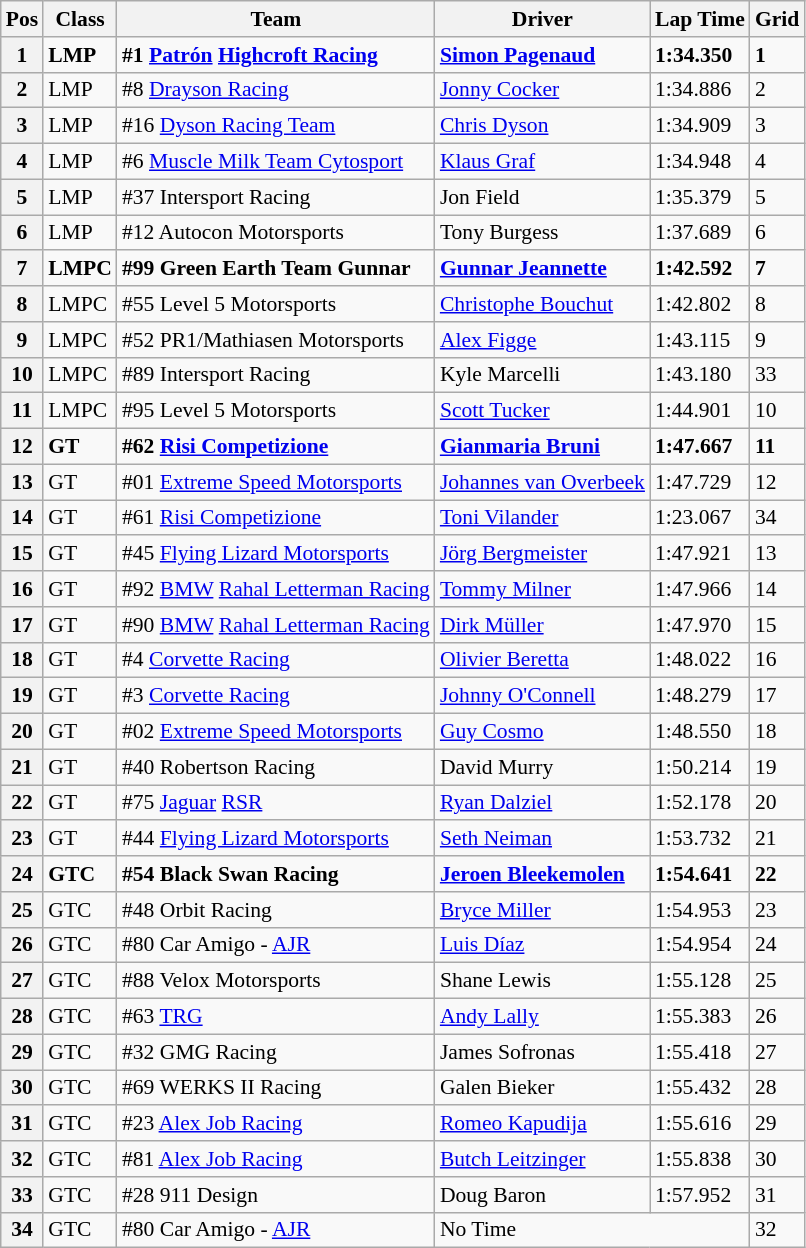<table class="wikitable" style="font-size: 90%;">
<tr>
<th>Pos</th>
<th>Class</th>
<th>Team</th>
<th>Driver</th>
<th>Lap Time</th>
<th>Grid</th>
</tr>
<tr style="font-weight:bold">
<th>1</th>
<td>LMP</td>
<td>#1 <a href='#'>Patrón</a> <a href='#'>Highcroft Racing</a></td>
<td><a href='#'>Simon Pagenaud</a></td>
<td>1:34.350</td>
<td>1</td>
</tr>
<tr>
<th>2</th>
<td>LMP</td>
<td>#8 <a href='#'>Drayson Racing</a></td>
<td><a href='#'>Jonny Cocker</a></td>
<td>1:34.886</td>
<td>2</td>
</tr>
<tr>
<th>3</th>
<td>LMP</td>
<td>#16 <a href='#'>Dyson Racing Team</a></td>
<td><a href='#'>Chris Dyson</a></td>
<td>1:34.909</td>
<td>3</td>
</tr>
<tr>
<th>4</th>
<td>LMP</td>
<td>#6 <a href='#'>Muscle Milk Team Cytosport</a></td>
<td><a href='#'>Klaus Graf</a></td>
<td>1:34.948</td>
<td>4</td>
</tr>
<tr>
<th>5</th>
<td>LMP</td>
<td>#37 Intersport Racing</td>
<td>Jon Field</td>
<td>1:35.379</td>
<td>5</td>
</tr>
<tr>
<th>6</th>
<td>LMP</td>
<td>#12 Autocon Motorsports</td>
<td>Tony Burgess</td>
<td>1:37.689</td>
<td>6</td>
</tr>
<tr style="font-weight:bold">
<th>7</th>
<td>LMPC</td>
<td>#99 Green Earth Team Gunnar</td>
<td><a href='#'>Gunnar Jeannette</a></td>
<td>1:42.592</td>
<td>7</td>
</tr>
<tr>
<th>8</th>
<td>LMPC</td>
<td>#55 Level 5 Motorsports</td>
<td><a href='#'>Christophe Bouchut</a></td>
<td>1:42.802</td>
<td>8</td>
</tr>
<tr>
<th>9</th>
<td>LMPC</td>
<td>#52 PR1/Mathiasen Motorsports</td>
<td><a href='#'>Alex Figge</a></td>
<td>1:43.115</td>
<td>9</td>
</tr>
<tr>
<th>10</th>
<td>LMPC</td>
<td>#89 Intersport Racing</td>
<td>Kyle Marcelli</td>
<td>1:43.180</td>
<td>33</td>
</tr>
<tr>
<th>11</th>
<td>LMPC</td>
<td>#95 Level 5 Motorsports</td>
<td><a href='#'>Scott Tucker</a></td>
<td>1:44.901</td>
<td>10</td>
</tr>
<tr style="font-weight:bold">
<th>12</th>
<td>GT</td>
<td>#62 <a href='#'>Risi Competizione</a></td>
<td><a href='#'>Gianmaria Bruni</a></td>
<td>1:47.667</td>
<td>11</td>
</tr>
<tr>
<th>13</th>
<td>GT</td>
<td>#01 <a href='#'>Extreme Speed Motorsports</a></td>
<td><a href='#'>Johannes van Overbeek</a></td>
<td>1:47.729</td>
<td>12</td>
</tr>
<tr>
<th>14</th>
<td>GT</td>
<td>#61 <a href='#'>Risi Competizione</a></td>
<td><a href='#'>Toni Vilander</a></td>
<td>1:23.067</td>
<td>34</td>
</tr>
<tr>
<th>15</th>
<td>GT</td>
<td>#45 <a href='#'>Flying Lizard Motorsports</a></td>
<td><a href='#'>Jörg Bergmeister</a></td>
<td>1:47.921</td>
<td>13</td>
</tr>
<tr>
<th>16</th>
<td>GT</td>
<td>#92 <a href='#'>BMW</a> <a href='#'>Rahal Letterman Racing</a></td>
<td><a href='#'>Tommy Milner</a></td>
<td>1:47.966</td>
<td>14</td>
</tr>
<tr>
<th>17</th>
<td>GT</td>
<td>#90 <a href='#'>BMW</a> <a href='#'>Rahal Letterman Racing</a></td>
<td><a href='#'>Dirk Müller</a></td>
<td>1:47.970</td>
<td>15</td>
</tr>
<tr>
<th>18</th>
<td>GT</td>
<td>#4 <a href='#'>Corvette Racing</a></td>
<td><a href='#'>Olivier Beretta</a></td>
<td>1:48.022</td>
<td>16</td>
</tr>
<tr>
<th>19</th>
<td>GT</td>
<td>#3 <a href='#'>Corvette Racing</a></td>
<td><a href='#'>Johnny O'Connell</a></td>
<td>1:48.279</td>
<td>17</td>
</tr>
<tr>
<th>20</th>
<td>GT</td>
<td>#02 <a href='#'>Extreme Speed Motorsports</a></td>
<td><a href='#'>Guy Cosmo</a></td>
<td>1:48.550</td>
<td>18</td>
</tr>
<tr>
<th>21</th>
<td>GT</td>
<td>#40 Robertson Racing</td>
<td>David Murry</td>
<td>1:50.214</td>
<td>19</td>
</tr>
<tr>
<th>22</th>
<td>GT</td>
<td>#75 <a href='#'>Jaguar</a> <a href='#'>RSR</a></td>
<td><a href='#'>Ryan Dalziel</a></td>
<td>1:52.178</td>
<td>20</td>
</tr>
<tr>
<th>23</th>
<td>GT</td>
<td>#44 <a href='#'>Flying Lizard Motorsports</a></td>
<td><a href='#'>Seth Neiman</a></td>
<td>1:53.732</td>
<td>21</td>
</tr>
<tr style="font-weight:bold">
<th>24</th>
<td>GTC</td>
<td>#54 Black Swan Racing</td>
<td><a href='#'>Jeroen Bleekemolen</a></td>
<td>1:54.641</td>
<td>22</td>
</tr>
<tr>
<th>25</th>
<td>GTC</td>
<td>#48 Orbit Racing</td>
<td><a href='#'>Bryce Miller</a></td>
<td>1:54.953</td>
<td>23</td>
</tr>
<tr>
<th>26</th>
<td>GTC</td>
<td>#80 Car Amigo - <a href='#'>AJR</a></td>
<td><a href='#'>Luis Díaz</a></td>
<td>1:54.954</td>
<td>24</td>
</tr>
<tr>
<th>27</th>
<td>GTC</td>
<td>#88 Velox Motorsports</td>
<td>Shane Lewis</td>
<td>1:55.128</td>
<td>25</td>
</tr>
<tr>
<th>28</th>
<td>GTC</td>
<td>#63 <a href='#'>TRG</a></td>
<td><a href='#'>Andy Lally</a></td>
<td>1:55.383</td>
<td>26</td>
</tr>
<tr>
<th>29</th>
<td>GTC</td>
<td>#32 GMG Racing</td>
<td>James Sofronas</td>
<td>1:55.418</td>
<td>27</td>
</tr>
<tr>
<th>30</th>
<td>GTC</td>
<td>#69 WERKS II Racing</td>
<td>Galen Bieker</td>
<td>1:55.432</td>
<td>28</td>
</tr>
<tr>
<th>31</th>
<td>GTC</td>
<td>#23 <a href='#'>Alex Job Racing</a></td>
<td><a href='#'>Romeo Kapudija</a></td>
<td>1:55.616</td>
<td>29</td>
</tr>
<tr>
<th>32</th>
<td>GTC</td>
<td>#81 <a href='#'>Alex Job Racing</a></td>
<td><a href='#'>Butch Leitzinger</a></td>
<td>1:55.838</td>
<td>30</td>
</tr>
<tr>
<th>33</th>
<td>GTC</td>
<td>#28 911 Design</td>
<td>Doug Baron</td>
<td>1:57.952</td>
<td>31</td>
</tr>
<tr>
<th>34</th>
<td>GTC</td>
<td>#80 Car Amigo - <a href='#'>AJR</a></td>
<td colspan="2">No Time</td>
<td>32</td>
</tr>
</table>
